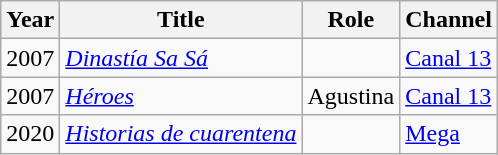<table class="wikitable">
<tr>
<th>Year</th>
<th>Title</th>
<th>Role</th>
<th>Channel</th>
</tr>
<tr>
<td>2007</td>
<td><em><a href='#'>Dinastía Sa Sá</a></em></td>
<td></td>
<td><a href='#'>Canal 13</a></td>
</tr>
<tr>
<td>2007</td>
<td><em><a href='#'>Héroes</a></em></td>
<td>Agustina</td>
<td><a href='#'>Canal 13</a></td>
</tr>
<tr>
<td>2020</td>
<td><em><a href='#'>Historias de cuarentena</a></em></td>
<td></td>
<td><a href='#'>Mega</a></td>
</tr>
</table>
